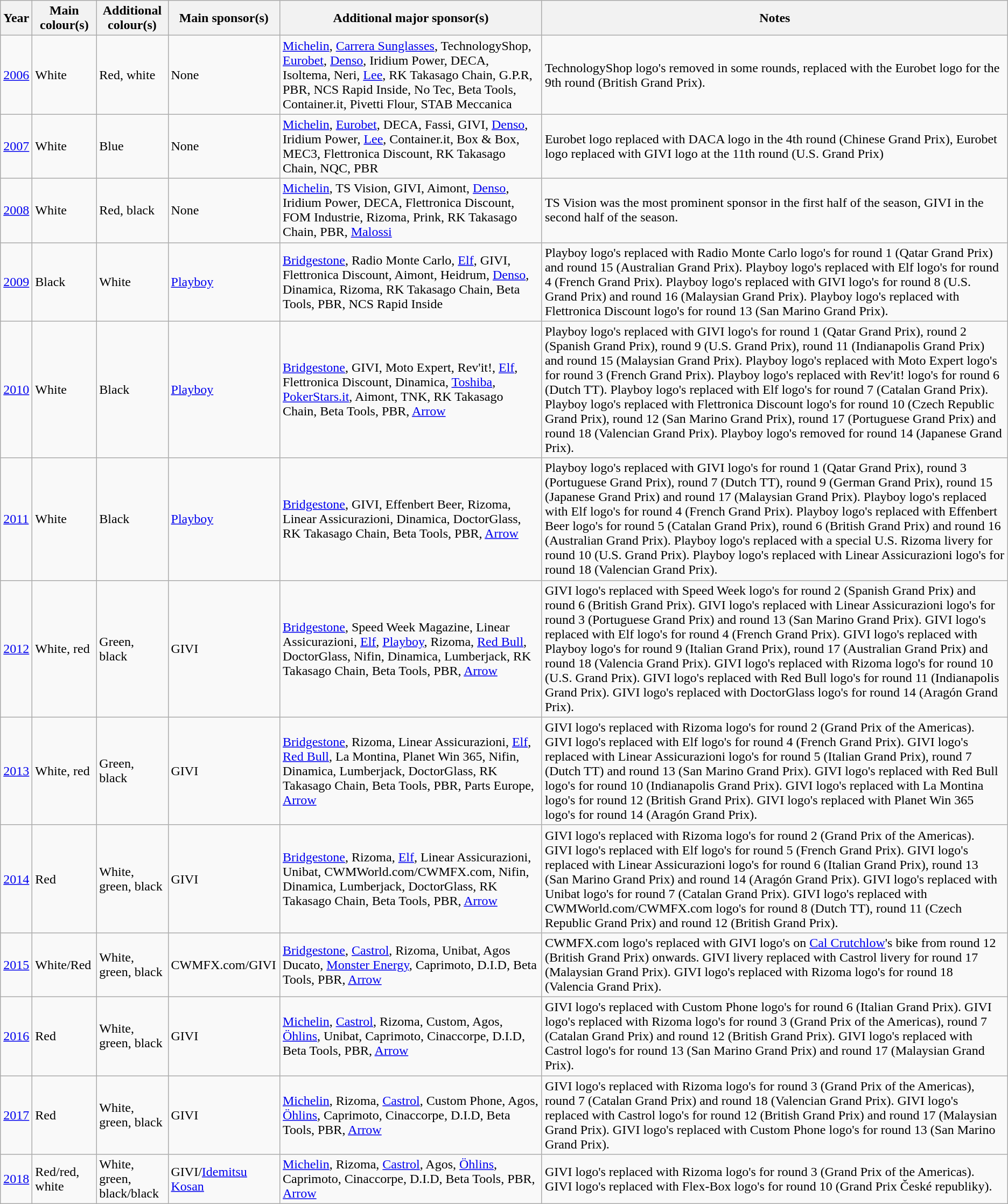<table class="wikitable">
<tr>
<th>Year</th>
<th>Main colour(s)</th>
<th>Additional colour(s)</th>
<th>Main sponsor(s)</th>
<th>Additional major sponsor(s)</th>
<th>Notes</th>
</tr>
<tr>
<td><a href='#'>2006</a></td>
<td>White</td>
<td>Red, white</td>
<td>None</td>
<td><a href='#'>Michelin</a>, <a href='#'>Carrera Sunglasses</a>, TechnologyShop, <a href='#'>Eurobet</a>, <a href='#'>Denso</a>, Iridium Power, DECA, Isoltema, Neri, <a href='#'>Lee</a>, RK Takasago Chain, G.P.R, PBR, NCS Rapid Inside, No Tec, Beta Tools, Container.it, Pivetti Flour, STAB Meccanica</td>
<td>TechnologyShop logo's removed in some rounds, replaced with the Eurobet logo for the 9th round (British Grand Prix).</td>
</tr>
<tr>
<td><a href='#'>2007</a></td>
<td>White</td>
<td>Blue</td>
<td>None</td>
<td><a href='#'>Michelin</a>, <a href='#'>Eurobet</a>, DECA, Fassi, GIVI, <a href='#'>Denso</a>, Iridium Power, <a href='#'>Lee</a>, Container.it, Box & Box, MEC3, Flettronica Discount, RK Takasago Chain, NQC, PBR</td>
<td>Eurobet logo replaced with DACA logo in the 4th round (Chinese Grand Prix), Eurobet logo replaced with GIVI logo at the 11th round (U.S. Grand Prix)</td>
</tr>
<tr>
<td><a href='#'>2008</a></td>
<td>White</td>
<td>Red, black</td>
<td>None</td>
<td><a href='#'>Michelin</a>, TS Vision, GIVI, Aimont, <a href='#'>Denso</a>, Iridium Power, DECA, Flettronica Discount, FOM Industrie, Rizoma, Prink, RK Takasago Chain, PBR, <a href='#'>Malossi</a></td>
<td>TS Vision was the most prominent sponsor in the first half of the season, GIVI in the second half of the season.</td>
</tr>
<tr>
<td><a href='#'>2009</a></td>
<td>Black</td>
<td>White</td>
<td><a href='#'>Playboy</a></td>
<td><a href='#'>Bridgestone</a>, Radio Monte Carlo, <a href='#'>Elf</a>, GIVI, Flettronica Discount, Aimont, Heidrum, <a href='#'>Denso</a>, Dinamica, Rizoma, RK Takasago Chain, Beta Tools, PBR, NCS Rapid Inside</td>
<td>Playboy logo's replaced with Radio Monte Carlo logo's for round 1 (Qatar Grand Prix) and round 15 (Australian Grand Prix). Playboy logo's replaced with Elf logo's for round 4 (French Grand Prix). Playboy logo's replaced with GIVI logo's for round 8 (U.S. Grand Prix) and round 16 (Malaysian Grand Prix). Playboy logo's replaced with Flettronica Discount logo's for round 13 (San Marino Grand Prix).</td>
</tr>
<tr>
<td><a href='#'>2010</a></td>
<td>White</td>
<td>Black</td>
<td><a href='#'>Playboy</a></td>
<td><a href='#'>Bridgestone</a>, GIVI, Moto Expert, Rev'it!, <a href='#'>Elf</a>, Flettronica Discount, Dinamica, <a href='#'>Toshiba</a>, <a href='#'>PokerStars.it</a>, Aimont, TNK, RK Takasago Chain, Beta Tools, PBR, <a href='#'>Arrow</a></td>
<td>Playboy logo's replaced with GIVI logo's for round 1 (Qatar Grand Prix), round 2 (Spanish Grand Prix), round 9 (U.S. Grand Prix), round 11 (Indianapolis Grand Prix) and round 15 (Malaysian Grand Prix). Playboy logo's replaced with Moto Expert logo's for round 3 (French Grand Prix). Playboy logo's replaced with Rev'it! logo's for round 6 (Dutch TT). Playboy logo's replaced with Elf logo's for round 7 (Catalan Grand Prix). Playboy logo's replaced with Flettronica Discount logo's for round 10 (Czech Republic Grand Prix), round 12 (San Marino Grand Prix), round 17 (Portuguese Grand Prix) and round 18 (Valencian Grand Prix). Playboy logo's removed for round 14 (Japanese Grand Prix).</td>
</tr>
<tr>
<td><a href='#'>2011</a></td>
<td>White</td>
<td>Black</td>
<td><a href='#'>Playboy</a></td>
<td><a href='#'>Bridgestone</a>, GIVI, Effenbert Beer, Rizoma, Linear Assicurazioni, Dinamica, DoctorGlass, RK Takasago Chain, Beta Tools, PBR, <a href='#'>Arrow</a></td>
<td>Playboy logo's replaced with GIVI logo's for round 1 (Qatar Grand Prix), round 3 (Portuguese Grand Prix), round 7 (Dutch TT), round 9 (German Grand Prix), round 15 (Japanese Grand Prix) and round 17 (Malaysian Grand Prix). Playboy logo's replaced with Elf logo's for round 4 (French Grand Prix). Playboy logo's replaced with Effenbert Beer logo's for round 5 (Catalan Grand Prix), round 6 (British Grand Prix) and round 16 (Australian Grand Prix). Playboy logo's replaced with a special U.S. Rizoma livery for round 10 (U.S. Grand Prix). Playboy logo's replaced with Linear Assicurazioni logo's for round 18 (Valencian Grand Prix).</td>
</tr>
<tr>
<td><a href='#'>2012</a></td>
<td>White, red</td>
<td>Green, black</td>
<td>GIVI</td>
<td><a href='#'>Bridgestone</a>, Speed Week Magazine, Linear Assicurazioni, <a href='#'>Elf</a>, <a href='#'>Playboy</a>, Rizoma, <a href='#'>Red Bull</a>, DoctorGlass, Nifin, Dinamica, Lumberjack, RK Takasago Chain, Beta Tools, PBR, <a href='#'>Arrow</a></td>
<td>GIVI logo's replaced with Speed Week logo's for round 2 (Spanish Grand Prix) and round 6 (British Grand Prix). GIVI logo's replaced with Linear Assicurazioni logo's for round 3 (Portuguese Grand Prix) and  round 13 (San Marino Grand Prix). GIVI logo's replaced with Elf logo's for round 4 (French Grand Prix). GIVI logo's replaced with Playboy logo's for round 9 (Italian Grand Prix), round 17 (Australian Grand Prix) and round 18 (Valencia Grand Prix). GIVI logo's replaced with Rizoma logo's for round 10 (U.S. Grand Prix). GIVI logo's replaced with Red Bull logo's for round 11 (Indianapolis Grand Prix). GIVI logo's replaced with DoctorGlass logo's for round 14 (Aragón Grand Prix).</td>
</tr>
<tr>
<td><a href='#'>2013</a></td>
<td>White, red</td>
<td>Green, black</td>
<td>GIVI</td>
<td><a href='#'>Bridgestone</a>, Rizoma, Linear Assicurazioni, <a href='#'>Elf</a>, <a href='#'>Red Bull</a>, La Montina, Planet Win 365, Nifin, Dinamica, Lumberjack, DoctorGlass, RK Takasago Chain, Beta Tools, PBR, Parts Europe, <a href='#'>Arrow</a></td>
<td>GIVI logo's replaced with Rizoma logo's for round 2 (Grand Prix of the Americas). GIVI logo's replaced with Elf logo's for round 4 (French Grand Prix). GIVI logo's replaced with Linear Assicurazioni logo's for round 5 (Italian Grand Prix), round 7 (Dutch TT) and round 13 (San Marino Grand Prix). GIVI logo's replaced with Red Bull logo's for round 10 (Indianapolis Grand Prix). GIVI logo's replaced with La Montina logo's for round 12 (British Grand Prix). GIVI logo's replaced with Planet Win 365 logo's for round 14 (Aragón Grand Prix).</td>
</tr>
<tr>
<td><a href='#'>2014</a></td>
<td>Red</td>
<td>White, green, black</td>
<td>GIVI</td>
<td><a href='#'>Bridgestone</a>, Rizoma, <a href='#'>Elf</a>, Linear Assicurazioni, Unibat, CWMWorld.com/CWMFX.com, Nifin, Dinamica, Lumberjack, DoctorGlass, RK Takasago Chain, Beta Tools, PBR, <a href='#'>Arrow</a></td>
<td>GIVI logo's replaced with Rizoma logo's for round 2 (Grand Prix of the Americas). GIVI logo's replaced with Elf logo's for round 5 (French Grand Prix). GIVI logo's replaced with Linear Assicurazioni logo's for round 6 (Italian Grand Prix), round 13 (San Marino Grand Prix) and round 14 (Aragón Grand Prix). GIVI logo's replaced with Unibat logo's for round 7 (Catalan Grand Prix). GIVI logo's replaced with CWMWorld.com/CWMFX.com logo's for round 8 (Dutch TT), round 11 (Czech Republic Grand Prix) and round 12 (British Grand Prix).</td>
</tr>
<tr>
<td><a href='#'>2015</a></td>
<td>White/Red</td>
<td>White, green, black</td>
<td>CWMFX.com/GIVI</td>
<td><a href='#'>Bridgestone</a>, <a href='#'>Castrol</a>, Rizoma, Unibat, Agos Ducato, <a href='#'>Monster Energy</a>, Caprimoto, D.I.D, Beta Tools, PBR, <a href='#'>Arrow</a></td>
<td>CWMFX.com logo's replaced with GIVI logo's on <a href='#'>Cal Crutchlow</a>'s bike from round 12 (British Grand Prix) onwards. GIVI livery replaced with Castrol livery for round 17 (Malaysian Grand Prix). GIVI logo's replaced with Rizoma logo's for round 18 (Valencia Grand Prix).</td>
</tr>
<tr>
<td><a href='#'>2016</a></td>
<td>Red</td>
<td>White, green, black</td>
<td>GIVI</td>
<td><a href='#'>Michelin</a>, <a href='#'>Castrol</a>, Rizoma, Custom, Agos, <a href='#'>Öhlins</a>, Unibat, Caprimoto, Cinaccorpe, D.I.D, Beta Tools, PBR, <a href='#'>Arrow</a></td>
<td>GIVI logo's replaced with Custom Phone logo's for round 6 (Italian Grand Prix). GIVI logo's replaced with Rizoma logo's for round 3 (Grand Prix of the Americas), round 7 (Catalan Grand Prix) and round 12 (British Grand Prix). GIVI logo's replaced with Castrol logo's for round 13 (San Marino Grand Prix) and round 17 (Malaysian Grand Prix).</td>
</tr>
<tr>
<td><a href='#'>2017</a></td>
<td>Red</td>
<td>White, green, black</td>
<td>GIVI</td>
<td><a href='#'>Michelin</a>, Rizoma, <a href='#'>Castrol</a>, Custom Phone, Agos, <a href='#'>Öhlins</a>, Caprimoto, Cinaccorpe, D.I.D, Beta Tools, PBR, <a href='#'>Arrow</a></td>
<td>GIVI logo's replaced with Rizoma logo's for round 3 (Grand Prix of the Americas), round 7 (Catalan Grand Prix) and round 18 (Valencian Grand Prix). GIVI logo's replaced with Castrol logo's for round 12 (British Grand Prix) and round 17 (Malaysian Grand Prix). GIVI logo's replaced with Custom Phone logo's for round 13 (San Marino Grand Prix).</td>
</tr>
<tr>
<td><a href='#'>2018</a></td>
<td>Red/red, white</td>
<td>White, green, black/black</td>
<td>GIVI/<a href='#'>Idemitsu Kosan</a></td>
<td><a href='#'>Michelin</a>, Rizoma, <a href='#'>Castrol</a>, Agos, <a href='#'>Öhlins</a>, Caprimoto, Cinaccorpe, D.I.D, Beta Tools, PBR, <a href='#'>Arrow</a></td>
<td>GIVI logo's replaced with Rizoma logo's for round 3 (Grand Prix of the Americas). GIVI logo's replaced with Flex-Box logo's for round 10 (Grand Prix České republiky).</td>
</tr>
</table>
